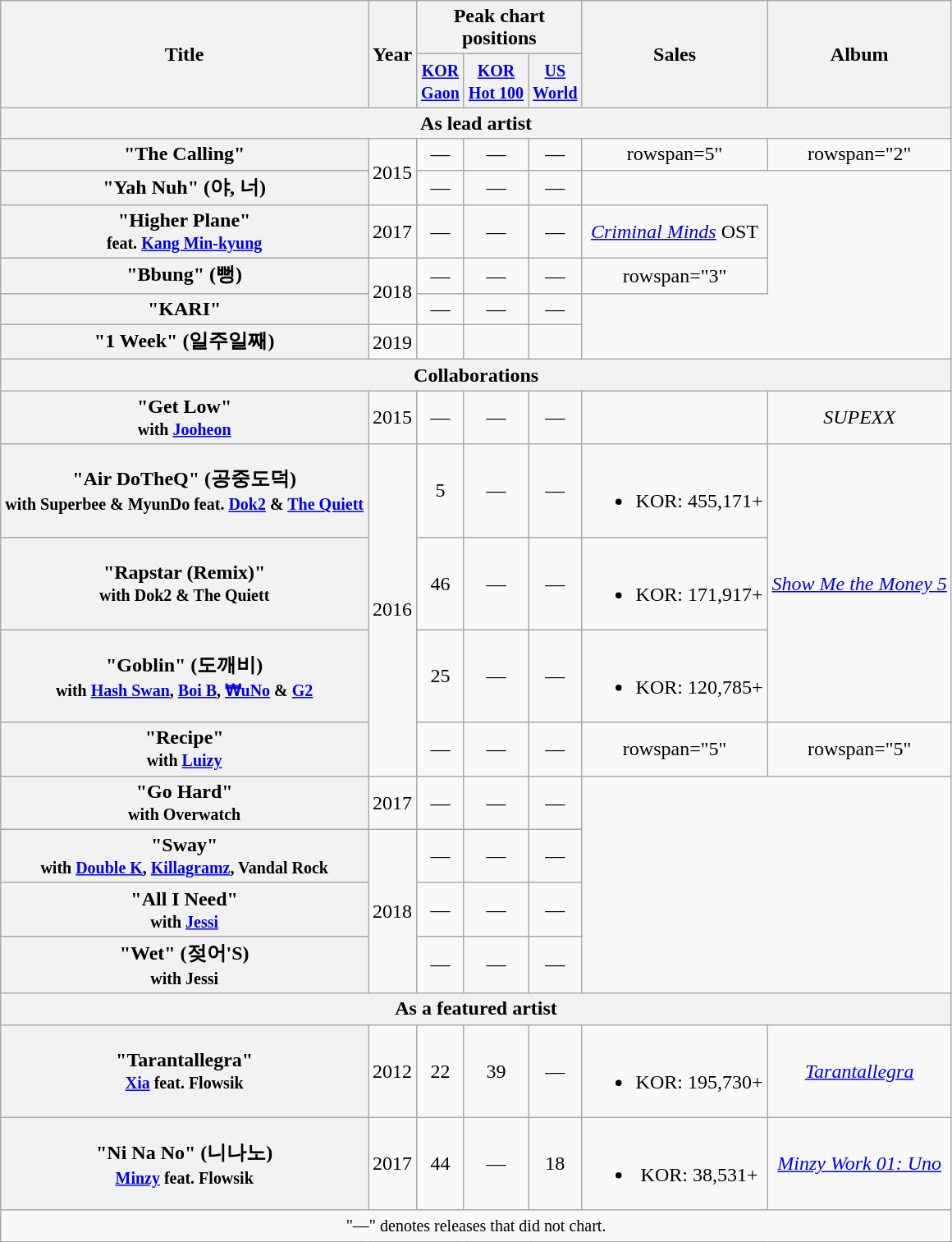<table class="wikitable plainrowheaders" style="text-align:center;">
<tr>
<th scope="col" rowspan="2">Title</th>
<th scope="col" rowspan="2">Year</th>
<th colspan="3" scope="col">Peak chart <br> positions</th>
<th scope="col" rowspan="2">Sales</th>
<th scope="col" rowspan="2">Album</th>
</tr>
<tr>
<th><small><a href='#'>KOR<br>Gaon</a></small><br></th>
<th><small><a href='#'>KOR<br>Hot 100</a></small><br></th>
<th><small><a href='#'>US<br>World</a></small><br></th>
</tr>
<tr>
<th colspan="7" scope="col">As lead artist</th>
</tr>
<tr>
<th scope="row">"The Calling"</th>
<td rowspan="2">2015</td>
<td>—</td>
<td>—</td>
<td>—</td>
<td>rowspan=5" </td>
<td>rowspan="2" </td>
</tr>
<tr>
<th scope="row">"Yah Nuh" (야, 너)</th>
<td>—</td>
<td>—</td>
<td>—</td>
</tr>
<tr>
<th scope="row">"Higher Plane" <br><small> feat. <a href='#'>Kang Min-kyung</a></small></th>
<td>2017</td>
<td>—</td>
<td>—</td>
<td>—</td>
<td><em><a href='#'>Criminal Minds</a></em> OST</td>
</tr>
<tr>
<th scope="row">"Bbung" (뻥)</th>
<td rowspan="2">2018</td>
<td>—</td>
<td>—</td>
<td>—</td>
<td>rowspan="3" </td>
</tr>
<tr>
<th scope="row">"KARI"</th>
<td>—</td>
<td>—</td>
<td>—</td>
</tr>
<tr>
<th scope="row">"1 Week" (일주일째)<br></th>
<td>2019</td>
<td></td>
<td></td>
<td></td>
</tr>
<tr>
<th colspan="7" scope="col">Collaborations</th>
</tr>
<tr>
<th scope="row">"Get Low" <br><small>with <a href='#'>Jooheon</a></small></th>
<td rowspan="1">2015</td>
<td>—</td>
<td>—</td>
<td>—</td>
<td></td>
<td><em>SUPEXX</em></td>
</tr>
<tr>
<th scope="row">"Air DoTheQ" (공중도덕) <br><small>with Superbee & MyunDo feat. <a href='#'>Dok2</a> & <a href='#'>The Quiett</a></small></th>
<td rowspan="4">2016</td>
<td>5</td>
<td>—</td>
<td>—</td>
<td><br><ul><li>KOR: 455,171+</li></ul></td>
<td rowspan="3"><em><a href='#'>Show Me the Money 5</a></em></td>
</tr>
<tr>
<th scope="row">"Rapstar (Remix)" <br><small>with Dok2 & The Quiett</small></th>
<td>46</td>
<td>—</td>
<td>—</td>
<td><br><ul><li>KOR: 171,917+</li></ul></td>
</tr>
<tr>
<th scope="row">"Goblin" (도깨비) <br><small>with <a href='#'>Hash Swan</a>, <a href='#'>Boi B</a>, <a href='#'>₩uNo</a> & <a href='#'>G2</a></small></th>
<td>25</td>
<td>—</td>
<td>—</td>
<td><br><ul><li>KOR: 120,785+</li></ul></td>
</tr>
<tr>
<th scope="row">"Recipe" <br><small>with <a href='#'>Luizy</a></small></th>
<td>—</td>
<td>—</td>
<td>—</td>
<td>rowspan="5" </td>
<td>rowspan="5" </td>
</tr>
<tr>
<th scope="row">"Go Hard" <br><small>with Overwatch</small></th>
<td>2017</td>
<td>—</td>
<td>—</td>
<td>—</td>
</tr>
<tr>
<th scope="row">"Sway" <br><small>with <a href='#'>Double K</a>, <a href='#'>Killagramz</a>, Vandal Rock</small></th>
<td rowspan="3">2018</td>
<td>—</td>
<td>—</td>
<td>—</td>
</tr>
<tr>
<th scope="row">"All I Need" <br><small>with <a href='#'>Jessi</a></small></th>
<td>—</td>
<td>—</td>
<td>—</td>
</tr>
<tr>
<th scope="row">"Wet" (젖어'S) <br><small>with Jessi</small></th>
<td>—</td>
<td>—</td>
<td>—</td>
</tr>
<tr>
<th colspan="7" scope="col">As a featured artist</th>
</tr>
<tr>
<th scope="row">"Tarantallegra"<br><small><a href='#'>Xia</a> feat. Flowsik</small></th>
<td>2012</td>
<td>22</td>
<td>39</td>
<td>—</td>
<td><br><ul><li>KOR: 195,730+</li></ul></td>
<td><em><a href='#'>Tarantallegra</a></em></td>
</tr>
<tr>
<th scope="row">"Ni Na No" (니나노)<br><small><a href='#'>Minzy</a> feat. Flowsik</small></th>
<td>2017</td>
<td>44</td>
<td>—</td>
<td>18</td>
<td><br><ul><li>KOR: 38,531+</li></ul></td>
<td><em><a href='#'>Minzy Work 01: Uno</a></em></td>
</tr>
<tr>
<td colspan="7" align="center"><small>"—" denotes releases that did not chart.</small></td>
</tr>
</table>
